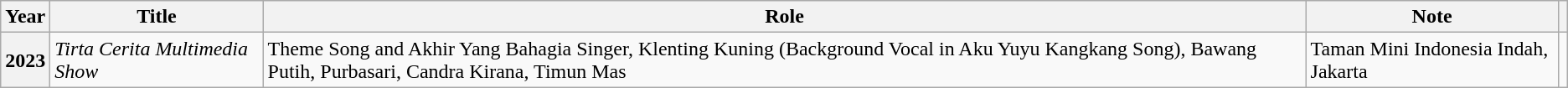<table class="wikitable plainrowheaders sortable">
<tr>
<th>Year</th>
<th>Title</th>
<th>Role</th>
<th scope="col" class="unsortable">Note</th>
<th></th>
</tr>
<tr>
<th scope="row">2023</th>
<td><em>Tirta Cerita Multimedia Show</em></td>
<td>Theme Song and Akhir Yang Bahagia Singer, Klenting Kuning (Background Vocal in Aku Yuyu Kangkang Song), Bawang Putih, Purbasari, Candra Kirana, Timun Mas</td>
<td>Taman Mini Indonesia Indah, Jakarta</td>
</tr>
</table>
